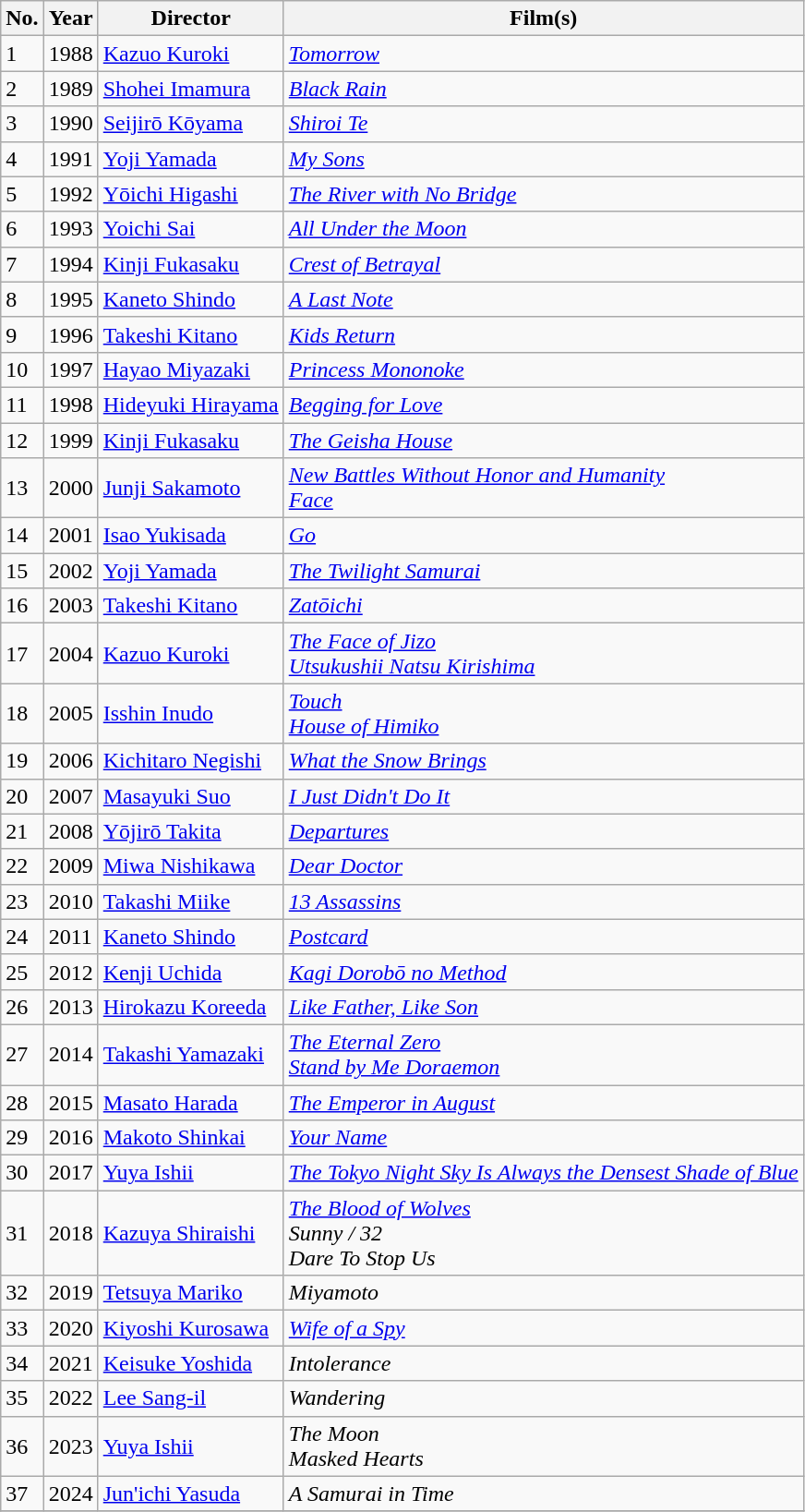<table class="wikitable">
<tr>
<th>No.</th>
<th>Year</th>
<th>Director</th>
<th>Film(s)</th>
</tr>
<tr>
<td>1</td>
<td>1988</td>
<td><a href='#'>Kazuo Kuroki</a></td>
<td><em><a href='#'>Tomorrow</a></em></td>
</tr>
<tr>
<td>2</td>
<td>1989</td>
<td><a href='#'>Shohei Imamura</a></td>
<td><em><a href='#'>Black Rain</a></em></td>
</tr>
<tr>
<td>3</td>
<td>1990</td>
<td><a href='#'>Seijirō Kōyama</a></td>
<td><em><a href='#'>Shiroi Te</a></em></td>
</tr>
<tr>
<td>4</td>
<td>1991</td>
<td><a href='#'>Yoji Yamada</a></td>
<td><em><a href='#'>My Sons</a></em></td>
</tr>
<tr>
<td>5</td>
<td>1992</td>
<td><a href='#'>Yōichi Higashi</a></td>
<td><em><a href='#'>The River with No Bridge</a></em></td>
</tr>
<tr>
<td>6</td>
<td>1993</td>
<td><a href='#'>Yoichi Sai</a></td>
<td><em><a href='#'>All Under the Moon</a></em></td>
</tr>
<tr>
<td>7</td>
<td>1994</td>
<td><a href='#'>Kinji Fukasaku</a></td>
<td><em><a href='#'>Crest of Betrayal</a></em></td>
</tr>
<tr>
<td>8</td>
<td>1995</td>
<td><a href='#'>Kaneto Shindo</a></td>
<td><em><a href='#'>A Last Note</a></em></td>
</tr>
<tr>
<td>9</td>
<td>1996</td>
<td><a href='#'>Takeshi Kitano</a></td>
<td><em><a href='#'>Kids Return</a></em></td>
</tr>
<tr>
<td>10</td>
<td>1997</td>
<td><a href='#'>Hayao Miyazaki</a></td>
<td><em><a href='#'>Princess Mononoke</a></em></td>
</tr>
<tr>
<td>11</td>
<td>1998</td>
<td><a href='#'>Hideyuki Hirayama</a></td>
<td><em><a href='#'>Begging for Love</a></em></td>
</tr>
<tr>
<td>12</td>
<td>1999</td>
<td><a href='#'>Kinji Fukasaku</a></td>
<td><em><a href='#'>The Geisha House</a></em></td>
</tr>
<tr>
<td>13</td>
<td>2000</td>
<td><a href='#'>Junji Sakamoto</a></td>
<td><em><a href='#'>New Battles Without Honor and Humanity</a></em><br><em><a href='#'>Face</a></em></td>
</tr>
<tr>
<td>14</td>
<td>2001</td>
<td><a href='#'>Isao Yukisada</a></td>
<td><em><a href='#'>Go</a></em></td>
</tr>
<tr>
<td>15</td>
<td>2002</td>
<td><a href='#'>Yoji Yamada</a></td>
<td><em><a href='#'>The Twilight Samurai</a></em></td>
</tr>
<tr>
<td>16</td>
<td>2003</td>
<td><a href='#'>Takeshi Kitano</a></td>
<td><em><a href='#'>Zatōichi</a></em></td>
</tr>
<tr>
<td>17</td>
<td>2004</td>
<td><a href='#'>Kazuo Kuroki</a></td>
<td><em><a href='#'>The Face of Jizo</a></em><br><em><a href='#'>Utsukushii Natsu Kirishima</a></em></td>
</tr>
<tr>
<td>18</td>
<td>2005</td>
<td><a href='#'>Isshin Inudo</a></td>
<td><em><a href='#'>Touch</a></em><br><em><a href='#'>House of Himiko</a></em></td>
</tr>
<tr>
<td>19</td>
<td>2006</td>
<td><a href='#'>Kichitaro Negishi</a></td>
<td><em><a href='#'>What the Snow Brings</a></em></td>
</tr>
<tr>
<td>20</td>
<td>2007</td>
<td><a href='#'>Masayuki Suo</a></td>
<td><em><a href='#'>I Just Didn't Do It</a></em></td>
</tr>
<tr>
<td>21</td>
<td>2008</td>
<td><a href='#'>Yōjirō Takita</a></td>
<td><em><a href='#'>Departures</a></em></td>
</tr>
<tr>
<td>22</td>
<td>2009</td>
<td><a href='#'>Miwa Nishikawa</a></td>
<td><em><a href='#'>Dear Doctor</a></em></td>
</tr>
<tr>
<td>23</td>
<td>2010</td>
<td><a href='#'>Takashi Miike</a></td>
<td><em><a href='#'>13 Assassins</a></em></td>
</tr>
<tr>
<td>24</td>
<td>2011</td>
<td><a href='#'>Kaneto Shindo</a></td>
<td><em><a href='#'>Postcard</a></em></td>
</tr>
<tr>
<td>25</td>
<td>2012</td>
<td><a href='#'>Kenji Uchida</a></td>
<td><em><a href='#'>Kagi Dorobō no Method</a></em></td>
</tr>
<tr>
<td>26</td>
<td>2013</td>
<td><a href='#'>Hirokazu Koreeda</a></td>
<td><em><a href='#'>Like Father, Like Son</a></em></td>
</tr>
<tr>
<td>27</td>
<td>2014</td>
<td><a href='#'>Takashi Yamazaki</a></td>
<td><em><a href='#'>The Eternal Zero</a></em><br><em><a href='#'>Stand by Me Doraemon</a></em></td>
</tr>
<tr>
<td>28</td>
<td>2015</td>
<td><a href='#'>Masato Harada</a></td>
<td><em><a href='#'>The Emperor in August</a></em></td>
</tr>
<tr>
<td>29</td>
<td>2016</td>
<td><a href='#'>Makoto Shinkai</a></td>
<td><em><a href='#'>Your Name</a></em></td>
</tr>
<tr>
<td>30</td>
<td>2017</td>
<td><a href='#'>Yuya Ishii</a></td>
<td><em><a href='#'>The Tokyo Night Sky Is Always the Densest Shade of Blue</a></em></td>
</tr>
<tr>
<td>31</td>
<td>2018</td>
<td><a href='#'>Kazuya Shiraishi</a></td>
<td><em><a href='#'>The Blood of Wolves</a></em><br><em>Sunny / 32</em><br><em>Dare To Stop Us</em></td>
</tr>
<tr>
<td>32</td>
<td>2019</td>
<td><a href='#'>Tetsuya Mariko</a></td>
<td><em>Miyamoto</em></td>
</tr>
<tr>
<td>33</td>
<td>2020</td>
<td><a href='#'>Kiyoshi Kurosawa</a></td>
<td><em><a href='#'>Wife of a Spy</a></em></td>
</tr>
<tr>
<td>34</td>
<td>2021</td>
<td><a href='#'>Keisuke Yoshida</a></td>
<td><em>Intolerance</em></td>
</tr>
<tr>
<td>35</td>
<td>2022</td>
<td><a href='#'>Lee Sang-il</a></td>
<td><em>Wandering</em></td>
</tr>
<tr>
<td>36</td>
<td>2023</td>
<td><a href='#'>Yuya Ishii</a></td>
<td><em>The Moon</em><br><em>Masked Hearts</em></td>
</tr>
<tr>
<td>37</td>
<td>2024</td>
<td><a href='#'>Jun'ichi Yasuda</a></td>
<td><em>A Samurai in Time</em></td>
</tr>
<tr>
</tr>
</table>
